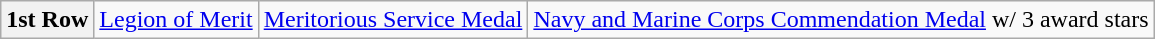<table class="wikitable">
<tr>
<th>1st Row</th>
<td><a href='#'>Legion of Merit</a></td>
<td><a href='#'>Meritorious Service Medal</a></td>
<td><a href='#'>Navy and Marine Corps Commendation Medal</a> w/ 3 award stars</td>
</tr>
</table>
